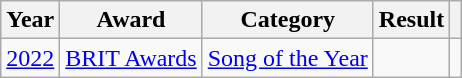<table class="wikitable sortable plainrowheaders">
<tr>
<th scope="col">Year</th>
<th scope="col">Award</th>
<th scope="col">Category</th>
<th scope="col">Result</th>
<th scope="col"></th>
</tr>
<tr>
<td><a href='#'>2022</a></td>
<td><a href='#'>BRIT Awards</a></td>
<td><a href='#'>Song of the Year</a></td>
<td></td>
<td align="center"></td>
</tr>
</table>
